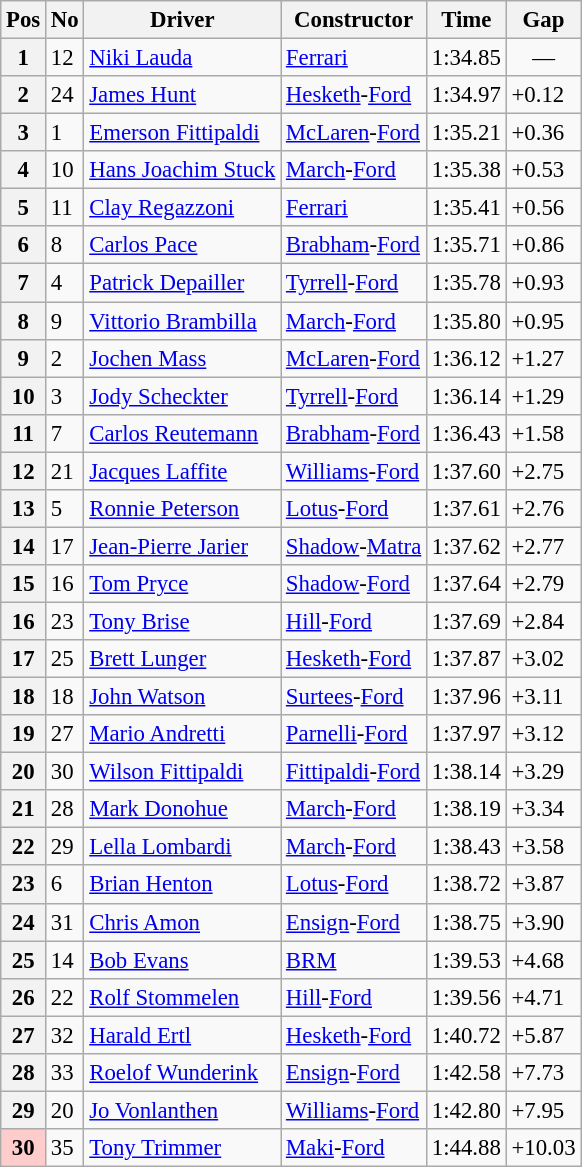<table class="wikitable sortable" style="font-size: 95%">
<tr>
<th>Pos</th>
<th>No</th>
<th>Driver</th>
<th>Constructor</th>
<th>Time</th>
<th>Gap</th>
</tr>
<tr>
<th>1</th>
<td>12</td>
<td> <a href='#'>Niki Lauda</a></td>
<td><a href='#'>Ferrari</a></td>
<td>1:34.85</td>
<td align="center">—</td>
</tr>
<tr>
<th>2</th>
<td>24</td>
<td> <a href='#'>James Hunt</a></td>
<td><a href='#'>Hesketh</a>-<a href='#'>Ford</a></td>
<td>1:34.97</td>
<td>+0.12</td>
</tr>
<tr>
<th>3</th>
<td>1</td>
<td> <a href='#'>Emerson Fittipaldi</a></td>
<td><a href='#'>McLaren</a>-<a href='#'>Ford</a></td>
<td>1:35.21</td>
<td>+0.36</td>
</tr>
<tr>
<th>4</th>
<td>10</td>
<td> <a href='#'>Hans Joachim Stuck</a></td>
<td><a href='#'>March</a>-<a href='#'>Ford</a></td>
<td>1:35.38</td>
<td>+0.53</td>
</tr>
<tr>
<th>5</th>
<td>11</td>
<td> <a href='#'>Clay Regazzoni</a></td>
<td><a href='#'>Ferrari</a></td>
<td>1:35.41</td>
<td>+0.56</td>
</tr>
<tr>
<th>6</th>
<td>8</td>
<td> <a href='#'>Carlos Pace</a></td>
<td><a href='#'>Brabham</a>-<a href='#'>Ford</a></td>
<td>1:35.71</td>
<td>+0.86</td>
</tr>
<tr>
<th>7</th>
<td>4</td>
<td> <a href='#'>Patrick Depailler</a></td>
<td><a href='#'>Tyrrell</a>-<a href='#'>Ford</a></td>
<td>1:35.78</td>
<td>+0.93</td>
</tr>
<tr>
<th>8</th>
<td>9</td>
<td> <a href='#'>Vittorio Brambilla</a></td>
<td><a href='#'>March</a>-<a href='#'>Ford</a></td>
<td>1:35.80</td>
<td>+0.95</td>
</tr>
<tr>
<th>9</th>
<td>2</td>
<td> <a href='#'>Jochen Mass</a></td>
<td><a href='#'>McLaren</a>-<a href='#'>Ford</a></td>
<td>1:36.12</td>
<td>+1.27</td>
</tr>
<tr>
<th>10</th>
<td>3</td>
<td> <a href='#'>Jody Scheckter</a></td>
<td><a href='#'>Tyrrell</a>-<a href='#'>Ford</a></td>
<td>1:36.14</td>
<td>+1.29</td>
</tr>
<tr>
<th>11</th>
<td>7</td>
<td> <a href='#'>Carlos Reutemann</a></td>
<td><a href='#'>Brabham</a>-<a href='#'>Ford</a></td>
<td>1:36.43</td>
<td>+1.58</td>
</tr>
<tr>
<th>12</th>
<td>21</td>
<td> <a href='#'>Jacques Laffite</a></td>
<td><a href='#'>Williams</a>-<a href='#'>Ford</a></td>
<td>1:37.60</td>
<td>+2.75</td>
</tr>
<tr>
<th>13</th>
<td>5</td>
<td> <a href='#'>Ronnie Peterson</a></td>
<td><a href='#'>Lotus</a>-<a href='#'>Ford</a></td>
<td>1:37.61</td>
<td>+2.76</td>
</tr>
<tr>
<th>14</th>
<td>17</td>
<td> <a href='#'>Jean-Pierre Jarier</a></td>
<td><a href='#'>Shadow</a>-<a href='#'>Matra</a></td>
<td>1:37.62</td>
<td>+2.77</td>
</tr>
<tr>
<th>15</th>
<td>16</td>
<td> <a href='#'>Tom Pryce</a></td>
<td><a href='#'>Shadow</a>-<a href='#'>Ford</a></td>
<td>1:37.64</td>
<td>+2.79</td>
</tr>
<tr>
<th>16</th>
<td>23</td>
<td> <a href='#'>Tony Brise</a></td>
<td><a href='#'>Hill</a>-<a href='#'>Ford</a></td>
<td>1:37.69</td>
<td>+2.84</td>
</tr>
<tr>
<th>17</th>
<td>25</td>
<td> <a href='#'>Brett Lunger</a></td>
<td><a href='#'>Hesketh</a>-<a href='#'>Ford</a></td>
<td>1:37.87</td>
<td>+3.02</td>
</tr>
<tr>
<th>18</th>
<td>18</td>
<td> <a href='#'>John Watson</a></td>
<td><a href='#'>Surtees</a>-<a href='#'>Ford</a></td>
<td>1:37.96</td>
<td>+3.11</td>
</tr>
<tr>
<th>19</th>
<td>27</td>
<td> <a href='#'>Mario Andretti</a></td>
<td><a href='#'>Parnelli</a>-<a href='#'>Ford</a></td>
<td>1:37.97</td>
<td>+3.12</td>
</tr>
<tr>
<th>20</th>
<td>30</td>
<td> <a href='#'>Wilson Fittipaldi</a></td>
<td><a href='#'>Fittipaldi</a>-<a href='#'>Ford</a></td>
<td>1:38.14</td>
<td>+3.29</td>
</tr>
<tr>
<th>21</th>
<td>28</td>
<td> <a href='#'>Mark Donohue</a></td>
<td><a href='#'>March</a>-<a href='#'>Ford</a></td>
<td>1:38.19</td>
<td>+3.34</td>
</tr>
<tr>
<th>22</th>
<td>29</td>
<td> <a href='#'>Lella Lombardi</a></td>
<td><a href='#'>March</a>-<a href='#'>Ford</a></td>
<td>1:38.43</td>
<td>+3.58</td>
</tr>
<tr>
<th>23</th>
<td>6</td>
<td> <a href='#'>Brian Henton</a></td>
<td><a href='#'>Lotus</a>-<a href='#'>Ford</a></td>
<td>1:38.72</td>
<td>+3.87</td>
</tr>
<tr>
<th>24</th>
<td>31</td>
<td> <a href='#'>Chris Amon</a></td>
<td><a href='#'>Ensign</a>-<a href='#'>Ford</a></td>
<td>1:38.75</td>
<td>+3.90</td>
</tr>
<tr>
<th>25</th>
<td>14</td>
<td> <a href='#'>Bob Evans</a></td>
<td><a href='#'>BRM</a></td>
<td>1:39.53</td>
<td>+4.68</td>
</tr>
<tr>
<th>26</th>
<td>22</td>
<td> <a href='#'>Rolf Stommelen</a></td>
<td><a href='#'>Hill</a>-<a href='#'>Ford</a></td>
<td>1:39.56</td>
<td>+4.71</td>
</tr>
<tr>
<th>27</th>
<td>32</td>
<td> <a href='#'>Harald Ertl</a></td>
<td><a href='#'>Hesketh</a>-<a href='#'>Ford</a></td>
<td>1:40.72</td>
<td>+5.87</td>
</tr>
<tr>
<th>28</th>
<td>33</td>
<td> <a href='#'>Roelof Wunderink</a></td>
<td><a href='#'>Ensign</a>-<a href='#'>Ford</a></td>
<td>1:42.58</td>
<td>+7.73</td>
</tr>
<tr>
<th>29</th>
<td>20</td>
<td> <a href='#'>Jo Vonlanthen</a></td>
<td><a href='#'>Williams</a>-<a href='#'>Ford</a></td>
<td>1:42.80</td>
<td>+7.95</td>
</tr>
<tr>
<th style="background:#ffcccc;">30</th>
<td>35</td>
<td> <a href='#'>Tony Trimmer</a></td>
<td><a href='#'>Maki</a>-<a href='#'>Ford</a></td>
<td>1:44.88</td>
<td>+10.03</td>
</tr>
</table>
